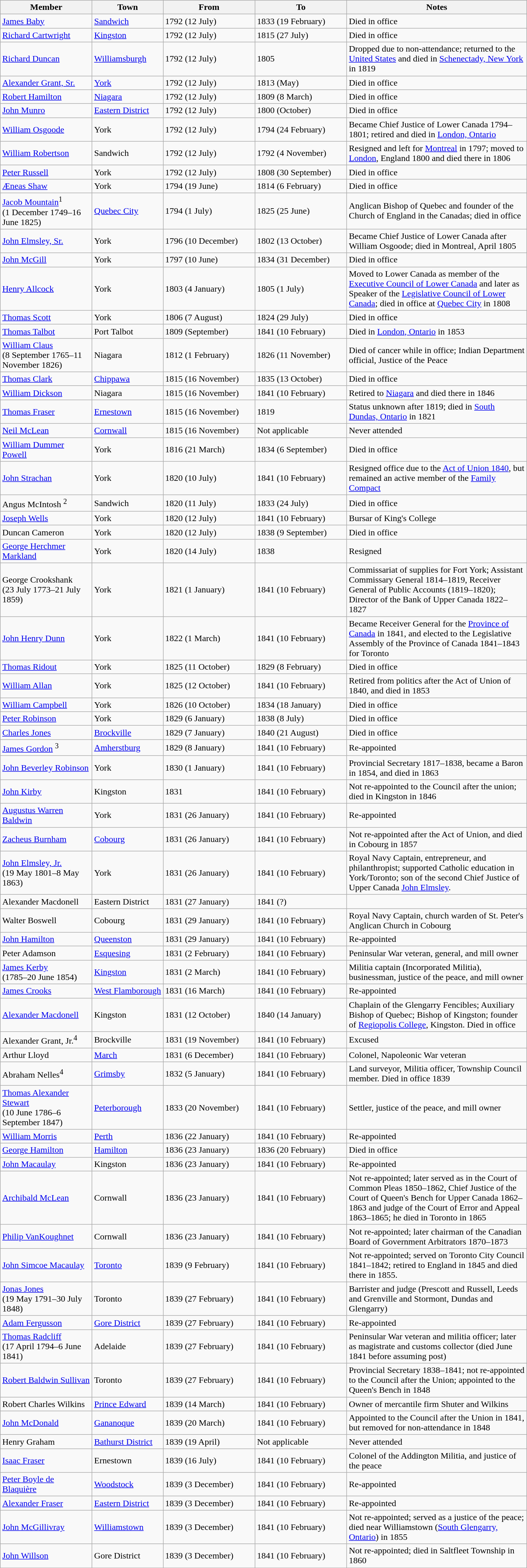<table class="wikitable sortable">
<tr>
<th style="width:10em;">Member</th>
<th>Town</th>
<th style="width:10em;">From</th>
<th style="width:10em;">To</th>
<th style="width:20em;">Notes</th>
</tr>
<tr>
<td><a href='#'>James Baby</a></td>
<td><a href='#'>Sandwich</a></td>
<td>1792 (12 July)</td>
<td>1833 (19 February)</td>
<td>Died in office</td>
</tr>
<tr>
<td><a href='#'>Richard Cartwright</a></td>
<td><a href='#'>Kingston</a></td>
<td>1792 (12 July)</td>
<td>1815 (27 July)</td>
<td>Died in office</td>
</tr>
<tr>
<td><a href='#'>Richard Duncan</a></td>
<td><a href='#'>Williamsburgh</a></td>
<td>1792 (12 July)</td>
<td>1805</td>
<td>Dropped due to non-attendance; returned to the <a href='#'>United States</a> and died in <a href='#'>Schenectady, New York</a> in 1819</td>
</tr>
<tr>
<td><a href='#'>Alexander Grant, Sr.</a></td>
<td><a href='#'>York</a></td>
<td>1792 (12 July)</td>
<td>1813 (May)</td>
<td>Died in office</td>
</tr>
<tr>
<td><a href='#'>Robert Hamilton</a></td>
<td><a href='#'>Niagara</a></td>
<td>1792 (12 July)</td>
<td>1809 (8 March)</td>
<td>Died in office</td>
</tr>
<tr>
<td><a href='#'>John Munro</a></td>
<td><a href='#'>Eastern District</a></td>
<td>1792 (12 July)</td>
<td>1800 (October)</td>
<td>Died in office</td>
</tr>
<tr>
<td><a href='#'>William Osgoode</a></td>
<td>York</td>
<td>1792 (12 July)</td>
<td>1794 (24 February)</td>
<td>Became Chief Justice of Lower Canada 1794–1801; retired and died in <a href='#'>London, Ontario</a></td>
</tr>
<tr>
<td><a href='#'>William Robertson</a></td>
<td>Sandwich</td>
<td>1792 (12 July)</td>
<td>1792 (4 November)</td>
<td>Resigned and left for <a href='#'>Montreal</a> in 1797; moved to <a href='#'>London</a>, England 1800 and died there in 1806</td>
</tr>
<tr>
<td><a href='#'>Peter Russell</a></td>
<td>York</td>
<td>1792 (12 July)</td>
<td>1808 (30 September)</td>
<td>Died in office</td>
</tr>
<tr>
<td><a href='#'>Æneas Shaw</a></td>
<td>York</td>
<td>1794 (19 June)</td>
<td>1814 (6 February)</td>
<td>Died in office</td>
</tr>
<tr>
<td><a href='#'>Jacob Mountain</a><sup>1</sup><br>(1 December 1749–16 June 1825)</td>
<td><a href='#'>Quebec City</a></td>
<td>1794 (1 July)</td>
<td>1825 (25 June)</td>
<td>Anglican Bishop of Quebec and founder of the Church of England in the Canadas; died in office</td>
</tr>
<tr>
<td><a href='#'>John Elmsley, Sr.</a></td>
<td>York</td>
<td>1796 (10 December)</td>
<td>1802 (13 October)</td>
<td>Became Chief Justice of Lower Canada after William Osgoode; died in Montreal, April 1805</td>
</tr>
<tr>
<td><a href='#'>John McGill</a></td>
<td>York</td>
<td>1797 (10 June)</td>
<td>1834 (31 December)</td>
<td>Died in office</td>
</tr>
<tr>
<td><a href='#'>Henry Allcock</a></td>
<td>York</td>
<td>1803 (4 January)</td>
<td>1805 (1 July)</td>
<td>Moved to Lower Canada as member of the <a href='#'>Executive Council of Lower Canada</a> and later as Speaker of the <a href='#'>Legislative Council of Lower Canada</a>; died in office at <a href='#'>Quebec City</a> in 1808</td>
</tr>
<tr>
<td><a href='#'>Thomas Scott</a></td>
<td>York</td>
<td>1806 (7 August)</td>
<td>1824 (29 July)</td>
<td>Died in office</td>
</tr>
<tr>
<td><a href='#'>Thomas Talbot</a></td>
<td>Port Talbot</td>
<td>1809 (September)</td>
<td>1841 (10 February)</td>
<td>Died in <a href='#'>London, Ontario</a> in 1853</td>
</tr>
<tr>
<td><a href='#'>William Claus</a><br>(8 September 1765–11 November 1826)</td>
<td>Niagara</td>
<td>1812 (1 February)</td>
<td>1826 (11 November)</td>
<td>Died of cancer while in office; Indian Department official, Justice of the Peace</td>
</tr>
<tr>
<td><a href='#'>Thomas Clark</a></td>
<td><a href='#'>Chippawa</a></td>
<td>1815 (16 November)</td>
<td>1835 (13 October)</td>
<td>Died in office</td>
</tr>
<tr>
<td><a href='#'>William Dickson</a></td>
<td>Niagara</td>
<td>1815 (16 November)</td>
<td>1841 (10 February)</td>
<td>Retired to <a href='#'>Niagara</a> and died there in 1846</td>
</tr>
<tr>
<td><a href='#'>Thomas Fraser</a></td>
<td><a href='#'>Ernestown</a></td>
<td>1815 (16 November)</td>
<td>1819</td>
<td>Status unknown after 1819; died in <a href='#'>South Dundas, Ontario</a> in 1821</td>
</tr>
<tr>
<td><a href='#'>Neil McLean</a></td>
<td><a href='#'>Cornwall</a></td>
<td>1815 (16 November)</td>
<td>Not applicable</td>
<td>Never attended</td>
</tr>
<tr>
<td><a href='#'>William Dummer Powell</a></td>
<td>York</td>
<td>1816 (21 March)</td>
<td>1834 (6 September)</td>
<td>Died in office</td>
</tr>
<tr>
<td><a href='#'>John Strachan</a></td>
<td>York</td>
<td>1820 (10 July)</td>
<td>1841 (10 February)</td>
<td>Resigned office due to the <a href='#'>Act of Union 1840</a>, but remained an active member of the <a href='#'>Family Compact</a></td>
</tr>
<tr>
<td>Angus McIntosh <sup>2</sup></td>
<td>Sandwich</td>
<td>1820 (11 July)</td>
<td>1833 (24 July)</td>
<td>Died in office</td>
</tr>
<tr>
<td><a href='#'>Joseph Wells</a></td>
<td>York</td>
<td>1820 (12 July)</td>
<td>1841 (10 February)</td>
<td>Bursar of King's College</td>
</tr>
<tr>
<td>Duncan Cameron</td>
<td>York</td>
<td>1820 (12 July)</td>
<td>1838 (9 September)</td>
<td>Died in office</td>
</tr>
<tr>
<td><a href='#'>George Herchmer Markland</a></td>
<td>York</td>
<td>1820 (14 July)</td>
<td>1838</td>
<td>Resigned</td>
</tr>
<tr>
<td>George Crookshank<br>(23 July 1773–21 July 1859)</td>
<td>York</td>
<td>1821 (1 January)</td>
<td>1841 (10 February)</td>
<td>Commissariat of supplies for Fort York; Assistant Commissary General 1814–1819, Receiver General of Public Accounts (1819–1820); Director of the Bank of Upper Canada 1822–1827</td>
</tr>
<tr>
<td><a href='#'>John Henry Dunn</a></td>
<td>York</td>
<td>1822 (1 March)</td>
<td>1841 (10 February)</td>
<td>Became Receiver General for the <a href='#'>Province of Canada</a> in 1841, and elected to the Legislative Assembly of the Province of Canada 1841–1843 for Toronto</td>
</tr>
<tr>
<td><a href='#'>Thomas Ridout</a></td>
<td>York</td>
<td>1825 (11 October)</td>
<td>1829 (8 February)</td>
<td>Died in office</td>
</tr>
<tr>
<td><a href='#'>William Allan</a></td>
<td>York</td>
<td>1825 (12 October)</td>
<td>1841 (10 February)</td>
<td>Retired from politics after the Act of Union of 1840, and died in 1853</td>
</tr>
<tr>
<td><a href='#'>William Campbell</a></td>
<td>York</td>
<td>1826 (10 October)</td>
<td>1834 (18 January)</td>
<td>Died in office</td>
</tr>
<tr>
<td><a href='#'>Peter Robinson</a></td>
<td>York</td>
<td>1829 (6 January)</td>
<td>1838 (8 July)</td>
<td>Died in office</td>
</tr>
<tr>
<td><a href='#'>Charles Jones</a></td>
<td><a href='#'>Brockville</a></td>
<td>1829 (7 January)</td>
<td>1840 (21 August)</td>
<td>Died in office</td>
</tr>
<tr>
<td><a href='#'>James Gordon</a> <sup>3</sup></td>
<td><a href='#'>Amherstburg</a></td>
<td>1829 (8 January)</td>
<td>1841 (10 February)</td>
<td>Re-appointed</td>
</tr>
<tr>
<td><a href='#'>John Beverley Robinson</a></td>
<td>York</td>
<td>1830 (1 January)</td>
<td>1841 (10 February)</td>
<td>Provincial Secretary 1817–1838, became a Baron in 1854, and died in 1863</td>
</tr>
<tr>
<td><a href='#'>John Kirby</a></td>
<td>Kingston</td>
<td>1831</td>
<td>1841 (10 February)</td>
<td>Not re-appointed to the Council after the union; died in Kingston in 1846</td>
</tr>
<tr>
<td><a href='#'>Augustus Warren Baldwin</a></td>
<td>York</td>
<td>1831 (26 January)</td>
<td>1841 (10 February)</td>
<td>Re-appointed</td>
</tr>
<tr>
<td><a href='#'>Zacheus Burnham</a></td>
<td><a href='#'>Cobourg</a></td>
<td>1831 (26 January)</td>
<td>1841 (10 February)</td>
<td>Not re-appointed after the Act of Union, and died in Cobourg in 1857</td>
</tr>
<tr>
<td><a href='#'>John Elmsley, Jr.</a><br>(19 May 1801–8 May 1863)</td>
<td>York</td>
<td>1831 (26 January)</td>
<td>1841 (10 February)</td>
<td>Royal Navy Captain, entrepreneur, and philanthropist; supported Catholic education in York/Toronto; son of the second Chief Justice of Upper Canada <a href='#'>John Elmsley</a>.</td>
</tr>
<tr>
<td>Alexander Macdonell</td>
<td>Eastern District</td>
<td>1831 (27 January)</td>
<td>1841 (?)</td>
<td></td>
</tr>
<tr>
<td>Walter Boswell</td>
<td>Cobourg</td>
<td>1831 (29 January)</td>
<td>1841 (10 February)</td>
<td>Royal Navy Captain, church warden of St. Peter's Anglican Church in Cobourg</td>
</tr>
<tr>
<td><a href='#'>John Hamilton</a></td>
<td><a href='#'>Queenston</a></td>
<td>1831 (29 January)</td>
<td>1841 (10 February)</td>
<td>Re-appointed</td>
</tr>
<tr>
<td>Peter Adamson</td>
<td><a href='#'>Esquesing</a></td>
<td>1831 (2 February)</td>
<td>1841 (10 February)</td>
<td>Peninsular War veteran, general, and mill owner</td>
</tr>
<tr>
<td><a href='#'>James Kerby</a><br>(1785–20 June 1854)</td>
<td><a href='#'>Kingston</a></td>
<td>1831 (2 March)</td>
<td>1841 (10 February)</td>
<td>Militia captain (Incorporated Militia), businessman, justice of the peace, and mill owner</td>
</tr>
<tr>
<td><a href='#'>James Crooks</a></td>
<td><a href='#'>West Flamborough</a></td>
<td>1831 (16 March)</td>
<td>1841 (10 February)</td>
<td>Re-appointed</td>
</tr>
<tr>
<td><a href='#'>Alexander Macdonell</a></td>
<td>Kingston</td>
<td>1831 (12 October)</td>
<td>1840 (14 January)</td>
<td>Chaplain of the Glengarry Fencibles; Auxiliary Bishop of Quebec; Bishop of Kingston; founder of <a href='#'>Regiopolis College</a>, Kingston. Died in office</td>
</tr>
<tr>
<td>Alexander Grant, Jr.<sup>4</sup></td>
<td>Brockville</td>
<td>1831 (19 November)</td>
<td>1841 (10 February)</td>
<td>Excused</td>
</tr>
<tr>
<td>Arthur Lloyd</td>
<td><a href='#'>March</a></td>
<td>1831 (6 December)</td>
<td>1841 (10 February)</td>
<td>Colonel, Napoleonic War veteran</td>
</tr>
<tr>
<td>Abraham Nelles<sup>4</sup></td>
<td><a href='#'>Grimsby</a></td>
<td>1832 (5 January)</td>
<td>1841 (10 February)</td>
<td>Land surveyor, Militia officer, Township Council member. Died in office 1839</td>
</tr>
<tr>
<td><a href='#'>Thomas Alexander Stewart</a><br>(10 June 1786–6 September 1847)</td>
<td><a href='#'>Peterborough</a></td>
<td>1833 (20 November)</td>
<td>1841 (10 February)</td>
<td>Settler, justice of the peace, and mill owner</td>
</tr>
<tr>
<td><a href='#'>William Morris</a></td>
<td><a href='#'>Perth</a></td>
<td>1836 (22 January)</td>
<td>1841 (10 February)</td>
<td>Re-appointed</td>
</tr>
<tr>
<td><a href='#'>George Hamilton</a></td>
<td><a href='#'>Hamilton</a></td>
<td>1836 (23 January)</td>
<td>1836 (20 February)</td>
<td>Died in office</td>
</tr>
<tr>
<td><a href='#'>John Macaulay</a></td>
<td>Kingston</td>
<td>1836 (23 January)</td>
<td>1841 (10 February)</td>
<td>Re-appointed</td>
</tr>
<tr>
<td><a href='#'>Archibald McLean</a></td>
<td>Cornwall</td>
<td>1836 (23 January)</td>
<td>1841 (10 February)</td>
<td>Not re-appointed; later served as in the Court of Common Pleas 1850–1862, Chief Justice of the Court of Queen's Bench for Upper Canada 1862–1863 and judge of the Court of Error and Appeal 1863–1865; he died in Toronto in 1865</td>
</tr>
<tr>
<td><a href='#'>Philip VanKoughnet</a></td>
<td>Cornwall</td>
<td>1836 (23 January)</td>
<td>1841 (10 February)</td>
<td>Not re-appointed; later chairman of the Canadian Board of Government Arbitrators 1870–1873</td>
</tr>
<tr>
<td><a href='#'>John Simcoe Macaulay</a></td>
<td><a href='#'>Toronto</a></td>
<td>1839 (9 February)</td>
<td>1841 (10 February)</td>
<td>Not re-appointed; served on Toronto City Council 1841–1842; retired to England in 1845 and died there in 1855.</td>
</tr>
<tr>
<td><a href='#'>Jonas Jones</a><br>(19 May 1791–30 July 1848)</td>
<td>Toronto</td>
<td>1839 (27 February)</td>
<td>1841 (10 February)</td>
<td>Barrister and judge (Prescott and Russell, Leeds and Grenville and Stormont, Dundas and Glengarry)</td>
</tr>
<tr>
<td><a href='#'>Adam Fergusson</a></td>
<td><a href='#'>Gore District</a></td>
<td>1839 (27 February)</td>
<td>1841 (10 February)</td>
<td>Re-appointed</td>
</tr>
<tr>
<td><a href='#'>Thomas Radcliff</a><br>(17 April 1794–6 June 1841)</td>
<td>Adelaide</td>
<td>1839 (27 February)</td>
<td>1841 (10 February)</td>
<td>Peninsular War veteran and militia officer; later as magistrate and customs collector (died June 1841 before assuming post)</td>
</tr>
<tr>
<td><a href='#'>Robert Baldwin Sullivan</a></td>
<td>Toronto</td>
<td>1839 (27 February)</td>
<td>1841 (10 February)</td>
<td>Provincial Secretary 1838–1841; not re-appointed to the Council after the Union; appointed to the Queen's Bench in 1848</td>
</tr>
<tr>
<td>Robert Charles Wilkins</td>
<td><a href='#'>Prince Edward</a></td>
<td>1839 (14 March)</td>
<td>1841 (10 February)</td>
<td>Owner of mercantile firm Shuter and Wilkins</td>
</tr>
<tr>
<td><a href='#'>John McDonald</a></td>
<td><a href='#'>Gananoque</a></td>
<td>1839 (20 March)</td>
<td>1841 (10 February)</td>
<td>Appointed to the Council after the Union in 1841, but removed for non-attendance in 1848</td>
</tr>
<tr>
<td>Henry Graham</td>
<td><a href='#'>Bathurst District</a></td>
<td>1839 (19 April)</td>
<td>Not applicable</td>
<td>Never attended</td>
</tr>
<tr>
<td><a href='#'>Isaac Fraser</a></td>
<td>Ernestown</td>
<td>1839 (16 July)</td>
<td>1841 (10 February)</td>
<td>Colonel of the Addington Militia, and justice of the peace</td>
</tr>
<tr>
<td><a href='#'>Peter Boyle de Blaquière</a></td>
<td><a href='#'>Woodstock</a></td>
<td>1839 (3 December)</td>
<td>1841 (10 February)</td>
<td>Re-appointed</td>
</tr>
<tr>
<td><a href='#'>Alexander Fraser</a></td>
<td><a href='#'>Eastern District</a></td>
<td>1839 (3 December)</td>
<td>1841 (10 February)</td>
<td>Re-appointed</td>
</tr>
<tr>
<td><a href='#'>John McGillivray</a></td>
<td><a href='#'>Williamstown</a></td>
<td>1839 (3 December)</td>
<td>1841 (10 February)</td>
<td>Not re-appointed; served as a justice of the peace; died near Williamstown (<a href='#'>South Glengarry, Ontario</a>) in 1855</td>
</tr>
<tr>
<td><a href='#'>John Willson</a></td>
<td>Gore District</td>
<td>1839 (3 December)</td>
<td>1841 (10 February)</td>
<td>Not re-appointed; died in Saltfleet Township in 1860</td>
</tr>
</table>
